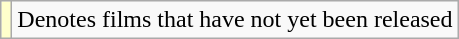<table class="wikitable">
<tr>
<td style="background:#FFFFCC;"></td>
<td>Denotes films that have not yet been released</td>
</tr>
</table>
